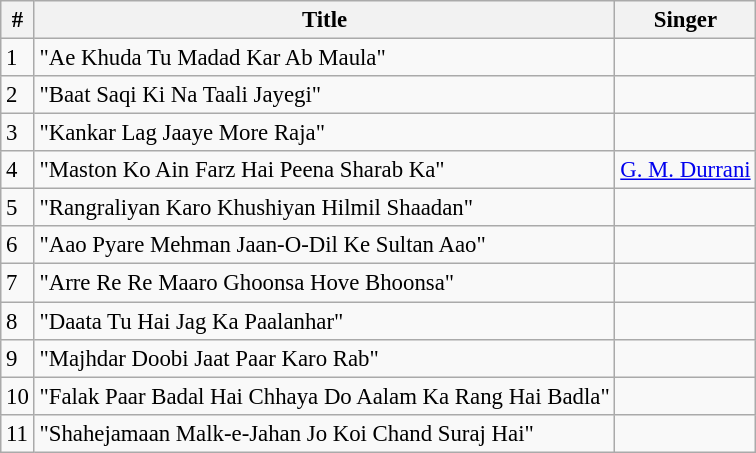<table class="wikitable" style="font-size:95%;">
<tr>
<th>#</th>
<th>Title</th>
<th>Singer</th>
</tr>
<tr>
<td>1</td>
<td>"Ae Khuda Tu Madad Kar Ab Maula"</td>
<td></td>
</tr>
<tr>
<td>2</td>
<td>"Baat Saqi Ki Na Taali Jayegi"</td>
<td></td>
</tr>
<tr>
<td>3</td>
<td>"Kankar Lag Jaaye More Raja"</td>
<td></td>
</tr>
<tr>
<td>4</td>
<td>"Maston Ko Ain Farz Hai Peena Sharab Ka"</td>
<td><a href='#'>G. M. Durrani</a></td>
</tr>
<tr>
<td>5</td>
<td>"Rangraliyan Karo Khushiyan Hilmil Shaadan"</td>
<td></td>
</tr>
<tr>
<td>6</td>
<td>"Aao Pyare Mehman Jaan-O-Dil Ke Sultan Aao"</td>
<td></td>
</tr>
<tr>
<td>7</td>
<td>"Arre Re Re Maaro Ghoonsa Hove Bhoonsa"</td>
<td></td>
</tr>
<tr>
<td>8</td>
<td>"Daata Tu Hai Jag Ka Paalanhar"</td>
<td></td>
</tr>
<tr>
<td>9</td>
<td>"Majhdar Doobi Jaat Paar Karo Rab"</td>
<td></td>
</tr>
<tr>
<td>10</td>
<td>"Falak Paar Badal Hai Chhaya Do Aalam Ka Rang Hai Badla"</td>
<td></td>
</tr>
<tr>
<td>11</td>
<td>"Shahejamaan Malk-e-Jahan Jo Koi Chand Suraj Hai"</td>
<td></td>
</tr>
</table>
